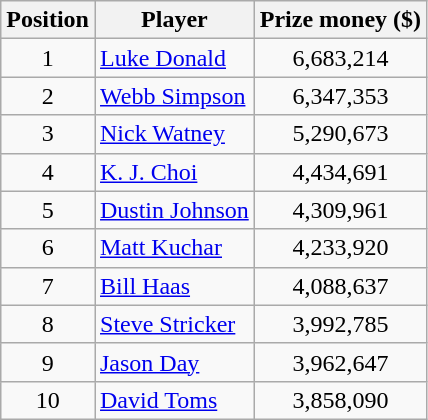<table class="wikitable">
<tr>
<th>Position</th>
<th>Player</th>
<th>Prize money ($)</th>
</tr>
<tr>
<td align=center>1</td>
<td> <a href='#'>Luke Donald</a></td>
<td align=center>6,683,214</td>
</tr>
<tr>
<td align=center>2</td>
<td> <a href='#'>Webb Simpson</a></td>
<td align=center>6,347,353</td>
</tr>
<tr>
<td align=center>3</td>
<td> <a href='#'>Nick Watney</a></td>
<td align=center>5,290,673</td>
</tr>
<tr>
<td align=center>4</td>
<td> <a href='#'>K. J. Choi</a></td>
<td align=center>4,434,691</td>
</tr>
<tr>
<td align=center>5</td>
<td> <a href='#'>Dustin Johnson</a></td>
<td align=center>4,309,961</td>
</tr>
<tr>
<td align=center>6</td>
<td> <a href='#'>Matt Kuchar</a></td>
<td align=center>4,233,920</td>
</tr>
<tr>
<td align=center>7</td>
<td> <a href='#'>Bill Haas</a></td>
<td align=center>4,088,637</td>
</tr>
<tr>
<td align=center>8</td>
<td> <a href='#'>Steve Stricker</a></td>
<td align=center>3,992,785</td>
</tr>
<tr>
<td align=center>9</td>
<td> <a href='#'>Jason Day</a></td>
<td align=center>3,962,647</td>
</tr>
<tr>
<td align=center>10</td>
<td> <a href='#'>David Toms</a></td>
<td align=center>3,858,090</td>
</tr>
</table>
